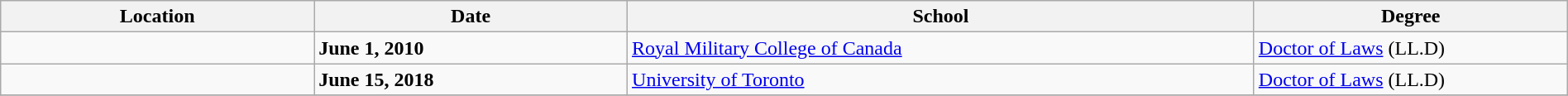<table class="wikitable" style="width:100%;">
<tr>
<th style="width:20%;">Location</th>
<th style="width:20%;">Date</th>
<th style="width:40%;">School</th>
<th style="width:20%;">Degree</th>
</tr>
<tr>
<td></td>
<td><strong>June 1, 2010</strong></td>
<td><a href='#'>Royal Military College of Canada</a></td>
<td><a href='#'>Doctor of Laws</a> (LL.D)  </td>
</tr>
<tr>
<td></td>
<td><strong>June 15, 2018</strong></td>
<td><a href='#'>University of Toronto</a></td>
<td><a href='#'>Doctor of Laws</a> (LL.D) </td>
</tr>
<tr>
</tr>
</table>
